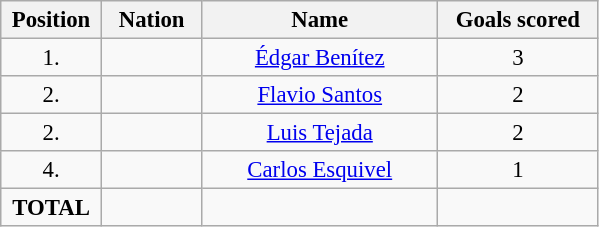<table class="wikitable" style="font-size: 95%; text-align: center;">
<tr>
<th width=60>Position</th>
<th width=60>Nation</th>
<th width=150>Name</th>
<th width=100>Goals scored</th>
</tr>
<tr>
<td>1.</td>
<td></td>
<td><a href='#'>Édgar Benítez</a></td>
<td>3</td>
</tr>
<tr>
<td>2.</td>
<td></td>
<td><a href='#'>Flavio Santos</a></td>
<td>2</td>
</tr>
<tr>
<td>2.</td>
<td></td>
<td><a href='#'>Luis Tejada</a></td>
<td>2</td>
</tr>
<tr>
<td>4.</td>
<td></td>
<td><a href='#'>Carlos Esquivel</a></td>
<td>1</td>
</tr>
<tr>
<td><strong>TOTAL</strong></td>
<td></td>
<td></td>
<td></td>
</tr>
</table>
